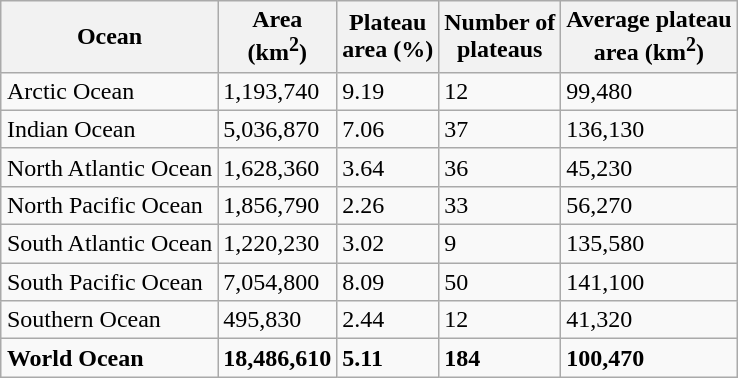<table class="wikitable" align="right" with=50%>
<tr>
<th>Ocean</th>
<th>Area<br>(km<sup>2</sup>)</th>
<th>Plateau<br>area (%)</th>
<th>Number of<br>plateaus</th>
<th>Average plateau<br>area (km<sup>2</sup>)</th>
</tr>
<tr>
<td>Arctic Ocean</td>
<td>1,193,740</td>
<td>9.19</td>
<td>12</td>
<td>99,480</td>
</tr>
<tr>
<td>Indian Ocean</td>
<td>5,036,870</td>
<td>7.06</td>
<td>37</td>
<td>136,130</td>
</tr>
<tr>
<td>North Atlantic Ocean</td>
<td>1,628,360</td>
<td>3.64</td>
<td>36</td>
<td>45,230</td>
</tr>
<tr>
<td>North Pacific Ocean</td>
<td>1,856,790</td>
<td>2.26</td>
<td>33</td>
<td>56,270</td>
</tr>
<tr>
<td>South Atlantic Ocean</td>
<td>1,220,230</td>
<td>3.02</td>
<td>9</td>
<td>135,580</td>
</tr>
<tr>
<td>South Pacific Ocean</td>
<td>7,054,800</td>
<td>8.09</td>
<td>50</td>
<td>141,100</td>
</tr>
<tr>
<td>Southern Ocean</td>
<td>495,830</td>
<td>2.44</td>
<td>12</td>
<td>41,320</td>
</tr>
<tr>
<td><strong>World Ocean</strong></td>
<td><strong>18,486,610</strong></td>
<td><strong>5.11</strong></td>
<td><strong>184</strong></td>
<td><strong>100,470</strong></td>
</tr>
</table>
